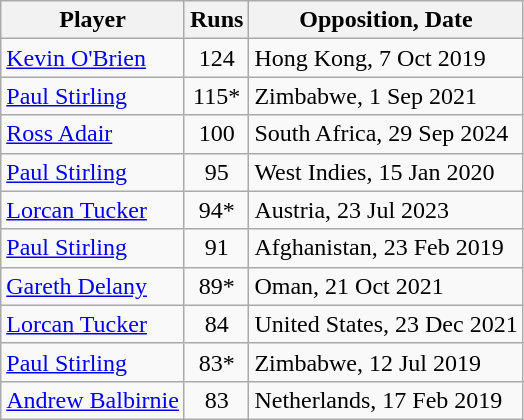<table class="wikitable">
<tr>
<th>Player</th>
<th>Runs</th>
<th>Opposition, Date</th>
</tr>
<tr>
<td><a href='#'>Kevin O'Brien</a></td>
<td align=center>124</td>
<td>Hong Kong, 7 Oct 2019</td>
</tr>
<tr>
<td><a href='#'>Paul Stirling</a></td>
<td align=center>115*</td>
<td>Zimbabwe, 1 Sep 2021</td>
</tr>
<tr>
<td><a href='#'>Ross Adair</a></td>
<td align=center>100</td>
<td>South Africa, 29 Sep 2024</td>
</tr>
<tr>
<td><a href='#'>Paul Stirling</a></td>
<td align=center>95</td>
<td>West Indies, 15 Jan 2020</td>
</tr>
<tr>
<td><a href='#'>Lorcan Tucker</a></td>
<td align=center>94*</td>
<td>Austria, 23 Jul 2023</td>
</tr>
<tr>
<td><a href='#'>Paul Stirling</a></td>
<td align=center>91</td>
<td>Afghanistan, 23 Feb 2019</td>
</tr>
<tr>
<td><a href='#'>Gareth Delany</a></td>
<td align=center>89*</td>
<td>Oman, 21 Oct 2021</td>
</tr>
<tr>
<td><a href='#'>Lorcan Tucker</a></td>
<td align=center>84</td>
<td>United States, 23 Dec 2021</td>
</tr>
<tr>
<td><a href='#'>Paul Stirling</a></td>
<td align=center>83*</td>
<td>Zimbabwe, 12 Jul 2019</td>
</tr>
<tr>
<td><a href='#'>Andrew Balbirnie</a></td>
<td align=center>83</td>
<td>Netherlands, 17 Feb 2019</td>
</tr>
</table>
